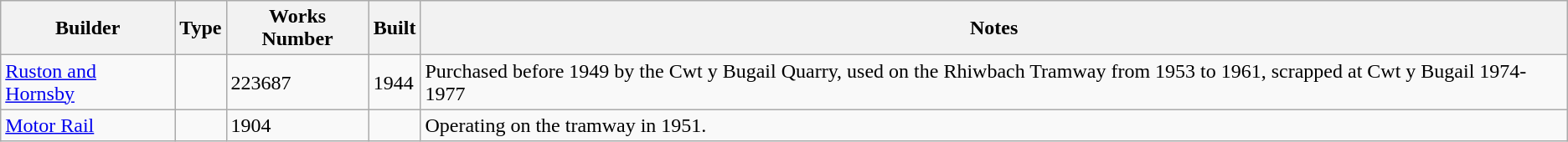<table class="wikitable">
<tr>
<th>Builder</th>
<th>Type</th>
<th>Works Number</th>
<th>Built</th>
<th>Notes</th>
</tr>
<tr>
<td><a href='#'>Ruston and Hornsby</a></td>
<td></td>
<td>223687</td>
<td>1944</td>
<td>Purchased before 1949 by the Cwt y Bugail Quarry, used on the Rhiwbach Tramway from 1953 to 1961, scrapped at Cwt y Bugail 1974-1977</td>
</tr>
<tr>
<td><a href='#'>Motor Rail</a></td>
<td></td>
<td>1904</td>
<td></td>
<td>Operating on the tramway in 1951.</td>
</tr>
</table>
